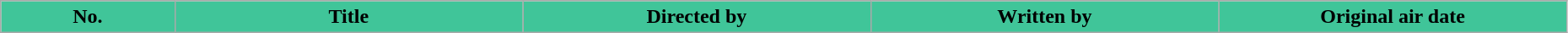<table class="wikitable plainrowheaders" style="width:98%;">
<tr>
<th style="background:#40C599; color:#000; width:5%;">No.</th>
<th style="background:#40C599; color:#000; width:10%;">Title</th>
<th style="background:#40C599; color:#000; width:10%;">Directed by</th>
<th style="background:#40C599; color:#000; width:10%;">Written by</th>
<th style="background:#40C599; color:#000; width:10%;">Original air date<br>




</th>
</tr>
</table>
